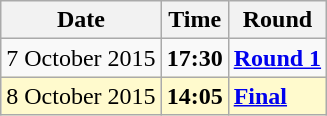<table class="wikitable">
<tr>
<th>Date</th>
<th>Time</th>
<th>Round</th>
</tr>
<tr>
<td>7 October 2015</td>
<td><strong>17:30</strong></td>
<td><strong><a href='#'>Round 1</a></strong></td>
</tr>
<tr style=background:lemonchiffon>
<td>8 October 2015</td>
<td><strong>14:05</strong></td>
<td><strong><a href='#'>Final</a></strong></td>
</tr>
</table>
